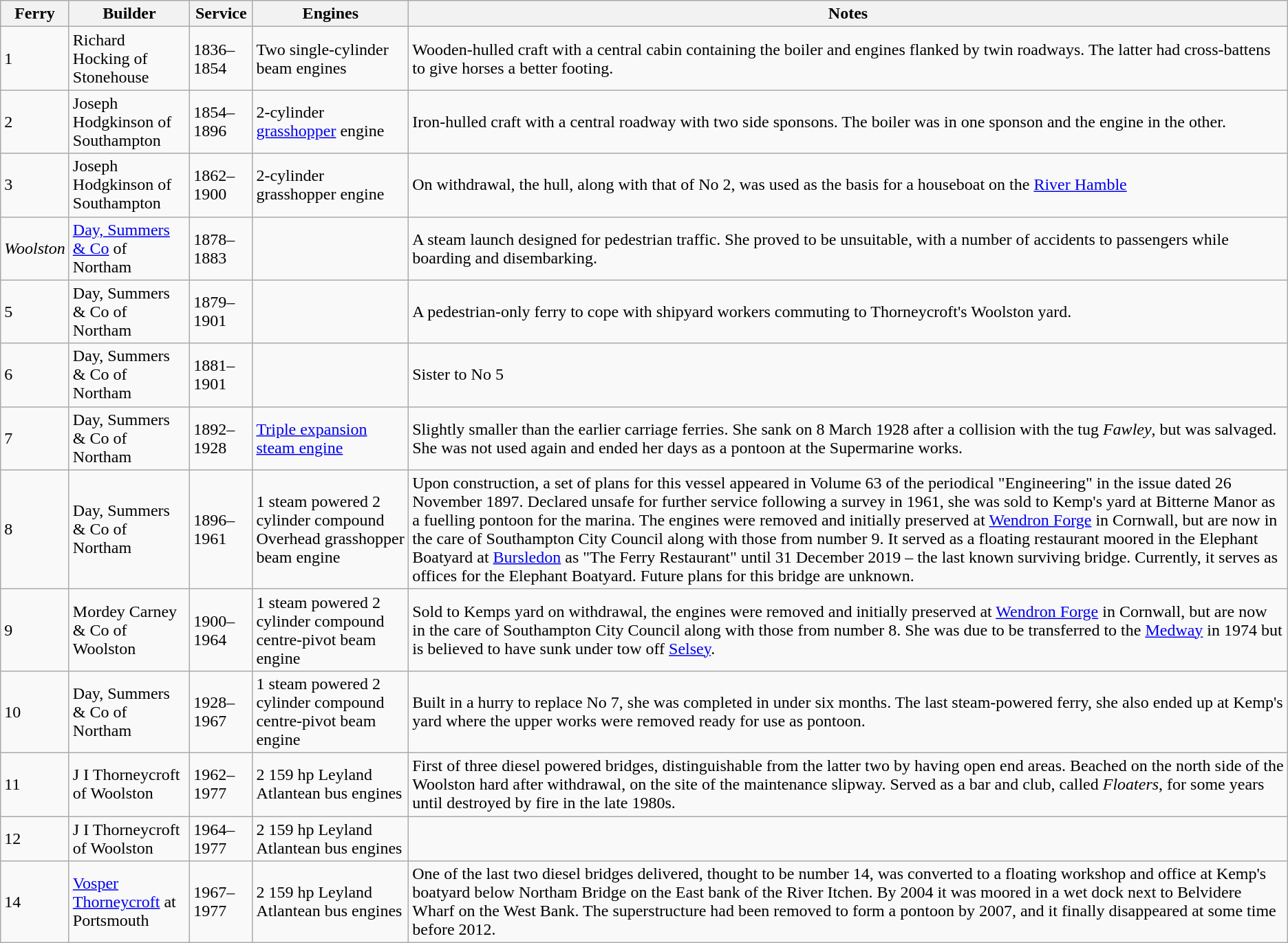<table class="wikitable">
<tr>
<th>Ferry</th>
<th>Builder</th>
<th>Service</th>
<th>Engines</th>
<th>Notes</th>
</tr>
<tr>
<td>1</td>
<td>Richard Hocking of Stonehouse</td>
<td>1836–1854</td>
<td>Two single-cylinder beam engines</td>
<td>Wooden-hulled craft with a central cabin containing the boiler and engines flanked by twin roadways.  The latter had cross-battens to give horses a better footing.</td>
</tr>
<tr>
<td>2</td>
<td>Joseph Hodgkinson of Southampton</td>
<td>1854–1896</td>
<td>2-cylinder <a href='#'>grasshopper</a> engine</td>
<td>Iron-hulled craft with a central roadway with two side sponsons.  The boiler was in one sponson and the engine in the other.</td>
</tr>
<tr>
<td>3</td>
<td>Joseph Hodgkinson of Southampton</td>
<td>1862–1900</td>
<td>2-cylinder grasshopper engine</td>
<td>On withdrawal, the hull, along with that of No 2, was used as the basis for a houseboat on the <a href='#'>River Hamble</a></td>
</tr>
<tr>
<td><em>Woolston</em></td>
<td><a href='#'>Day, Summers & Co</a> of Northam</td>
<td>1878–1883</td>
<td></td>
<td>A steam launch designed for pedestrian traffic.  She proved to be unsuitable, with a number of accidents to passengers while boarding and disembarking.</td>
</tr>
<tr>
<td>5</td>
<td>Day, Summers & Co of Northam</td>
<td>1879–1901</td>
<td></td>
<td>A pedestrian-only ferry to cope with shipyard workers commuting to Thorneycroft's Woolston yard.</td>
</tr>
<tr>
<td>6</td>
<td>Day, Summers & Co of Northam</td>
<td>1881–1901</td>
<td></td>
<td>Sister to No 5</td>
</tr>
<tr>
<td>7</td>
<td>Day, Summers & Co of Northam</td>
<td>1892–1928</td>
<td><a href='#'>Triple expansion steam engine</a></td>
<td>Slightly smaller than the earlier carriage ferries.  She sank on 8 March 1928 after a collision with the tug <em>Fawley</em>, but was salvaged.  She was not used again and ended her days as a pontoon at the Supermarine works.</td>
</tr>
<tr>
<td>8</td>
<td>Day, Summers & Co of Northam</td>
<td>1896–1961</td>
<td>1 steam powered 2 cylinder compound Overhead grasshopper beam engine</td>
<td>Upon construction, a set of plans for this vessel appeared in Volume 63 of the periodical "Engineering" in the issue dated 26 November 1897. Declared unsafe for further service following a survey in 1961, she was sold to Kemp's yard at Bitterne Manor as a fuelling pontoon for the marina.  The engines were removed and initially preserved at <a href='#'>Wendron Forge</a> in Cornwall, but are now in the care of Southampton City Council along with those from number 9. It served as a floating restaurant moored in the Elephant Boatyard at <a href='#'>Bursledon</a> as "The Ferry Restaurant" until 31 December 2019 – the last known surviving bridge. Currently, it serves as offices for the Elephant Boatyard. Future plans for this bridge are unknown.</td>
</tr>
<tr>
<td>9</td>
<td>Mordey Carney & Co of Woolston</td>
<td>1900–1964</td>
<td>1 steam powered 2 cylinder compound centre-pivot beam engine</td>
<td>Sold to Kemps yard on withdrawal, the engines were removed and initially preserved at <a href='#'>Wendron Forge</a> in Cornwall, but are now in the care of Southampton City Council along with those from number 8. She was due to be transferred to the <a href='#'>Medway</a> in 1974 but is believed to have sunk under tow off <a href='#'>Selsey</a>.</td>
</tr>
<tr>
<td>10</td>
<td>Day, Summers & Co of Northam</td>
<td>1928–1967</td>
<td>1 steam powered 2 cylinder compound centre-pivot beam engine</td>
<td>Built in a hurry to replace No 7, she was completed in under six months. The last steam-powered ferry, she also ended up at Kemp's yard where the upper works were removed ready for use as pontoon.</td>
</tr>
<tr>
<td>11</td>
<td>J I Thorneycroft of Woolston</td>
<td>1962–1977</td>
<td>2 159 hp Leyland Atlantean bus engines</td>
<td>First of three diesel powered bridges, distinguishable from the latter two by having open end areas. Beached on the north side of the Woolston hard after withdrawal, on the site of the maintenance slipway. Served as a bar and club, called <em>Floaters</em>, for some years until destroyed by fire in the late 1980s.</td>
</tr>
<tr>
<td>12</td>
<td>J I Thorneycroft of Woolston</td>
<td>1964–1977</td>
<td>2 159 hp Leyland Atlantean bus engines</td>
<td></td>
</tr>
<tr>
<td>14</td>
<td><a href='#'>Vosper Thorneycroft</a> at Portsmouth</td>
<td>1967–1977</td>
<td>2 159 hp Leyland Atlantean bus engines</td>
<td>One of the last two diesel bridges delivered, thought to be number 14, was converted to a floating workshop and office at Kemp's boatyard below Northam Bridge on the East bank of the River Itchen.  By 2004 it was moored in a wet dock next to Belvidere Wharf on the West Bank. The superstructure had been removed to form a pontoon by 2007, and it finally disappeared at some time before 2012.</td>
</tr>
</table>
